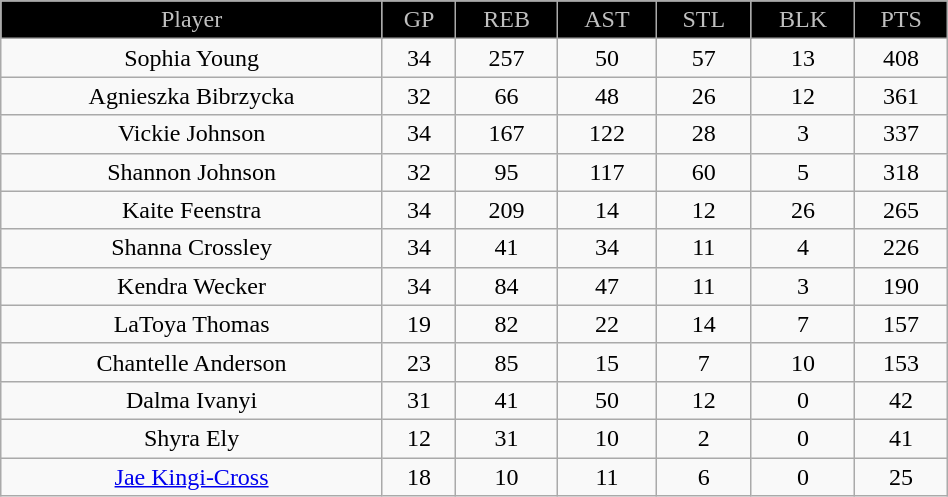<table class="wikitable" width="50%">
<tr align="center" style="background:black; color:silver;">
<td>Player</td>
<td>GP</td>
<td>REB</td>
<td>AST</td>
<td>STL</td>
<td>BLK</td>
<td>PTS</td>
</tr>
<tr align="center">
<td>Sophia Young</td>
<td>34</td>
<td>257</td>
<td>50</td>
<td>57</td>
<td>13</td>
<td>408</td>
</tr>
<tr align="center">
<td>Agnieszka Bibrzycka</td>
<td>32</td>
<td>66</td>
<td>48</td>
<td>26</td>
<td>12</td>
<td>361</td>
</tr>
<tr align="center">
<td>Vickie Johnson</td>
<td>34</td>
<td>167</td>
<td>122</td>
<td>28</td>
<td>3</td>
<td>337</td>
</tr>
<tr align="center">
<td>Shannon Johnson</td>
<td>32</td>
<td>95</td>
<td>117</td>
<td>60</td>
<td>5</td>
<td>318</td>
</tr>
<tr align="center">
<td>Kaite Feenstra</td>
<td>34</td>
<td>209</td>
<td>14</td>
<td>12</td>
<td>26</td>
<td>265</td>
</tr>
<tr align="center">
<td>Shanna Crossley</td>
<td>34</td>
<td>41</td>
<td>34</td>
<td>11</td>
<td>4</td>
<td>226</td>
</tr>
<tr align="center">
<td>Kendra Wecker</td>
<td>34</td>
<td>84</td>
<td>47</td>
<td>11</td>
<td>3</td>
<td>190</td>
</tr>
<tr align="center">
<td>LaToya Thomas</td>
<td>19</td>
<td>82</td>
<td>22</td>
<td>14</td>
<td>7</td>
<td>157</td>
</tr>
<tr align="center">
<td>Chantelle Anderson</td>
<td>23</td>
<td>85</td>
<td>15</td>
<td>7</td>
<td>10</td>
<td>153</td>
</tr>
<tr align="center">
<td>Dalma Ivanyi</td>
<td>31</td>
<td>41</td>
<td>50</td>
<td>12</td>
<td>0</td>
<td>42</td>
</tr>
<tr align="center">
<td>Shyra Ely</td>
<td>12</td>
<td>31</td>
<td>10</td>
<td>2</td>
<td>0</td>
<td>41</td>
</tr>
<tr align="center">
<td><a href='#'>Jae Kingi-Cross</a></td>
<td>18</td>
<td>10</td>
<td>11</td>
<td>6</td>
<td>0</td>
<td>25</td>
</tr>
</table>
